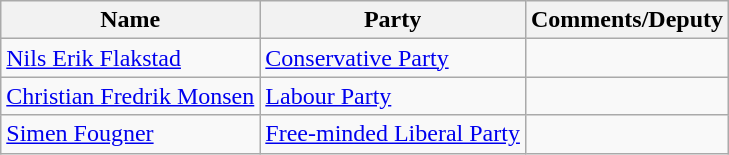<table class="wikitable">
<tr>
<th>Name</th>
<th>Party</th>
<th>Comments/Deputy</th>
</tr>
<tr>
<td><a href='#'>Nils Erik Flakstad</a></td>
<td><a href='#'>Conservative Party</a></td>
<td></td>
</tr>
<tr>
<td><a href='#'>Christian Fredrik Monsen</a></td>
<td><a href='#'>Labour Party</a></td>
<td></td>
</tr>
<tr>
<td><a href='#'>Simen Fougner</a></td>
<td><a href='#'>Free-minded Liberal Party</a></td>
<td></td>
</tr>
</table>
